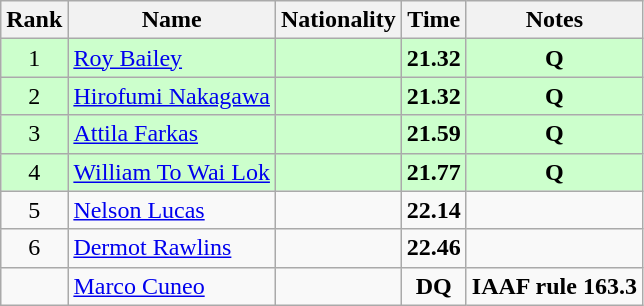<table class="wikitable sortable" style="text-align:center">
<tr>
<th>Rank</th>
<th>Name</th>
<th>Nationality</th>
<th>Time</th>
<th>Notes</th>
</tr>
<tr bgcolor=ccffcc>
<td>1</td>
<td align=left><a href='#'>Roy Bailey</a></td>
<td align=left></td>
<td><strong>21.32</strong></td>
<td><strong>Q</strong></td>
</tr>
<tr bgcolor=ccffcc>
<td>2</td>
<td align=left><a href='#'>Hirofumi Nakagawa</a></td>
<td align=left></td>
<td><strong>21.32</strong></td>
<td><strong>Q</strong></td>
</tr>
<tr bgcolor=ccffcc>
<td>3</td>
<td align=left><a href='#'>Attila Farkas</a></td>
<td align=left></td>
<td><strong>21.59</strong></td>
<td><strong>Q</strong></td>
</tr>
<tr bgcolor=ccffcc>
<td>4</td>
<td align=left><a href='#'>William To Wai Lok</a></td>
<td align=left></td>
<td><strong>21.77</strong></td>
<td><strong>Q</strong></td>
</tr>
<tr>
<td>5</td>
<td align=left><a href='#'>Nelson Lucas</a></td>
<td align=left></td>
<td><strong>22.14</strong></td>
<td></td>
</tr>
<tr>
<td>6</td>
<td align=left><a href='#'>Dermot Rawlins</a></td>
<td align=left></td>
<td><strong>22.46</strong></td>
<td></td>
</tr>
<tr>
<td></td>
<td align=left><a href='#'>Marco Cuneo</a></td>
<td align=left></td>
<td><strong>DQ</strong></td>
<td><strong>IAAF rule 163.3</strong></td>
</tr>
</table>
